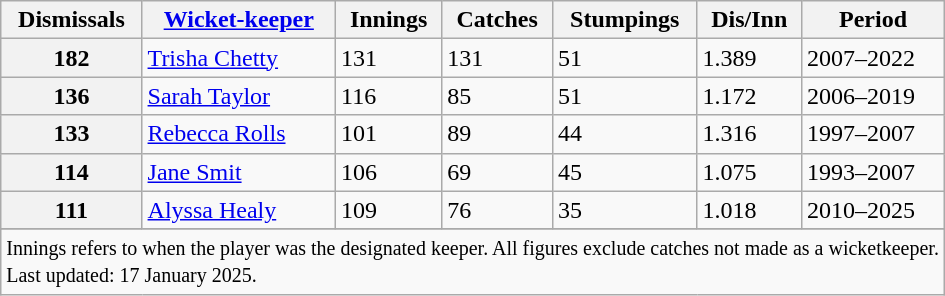<table class="wikitable sortable defaultcenter col2left">
<tr>
<th scope="col">Dismissals</th>
<th scope="col" class=unsortable><a href='#'>Wicket-keeper</a></th>
<th scope="col">Innings</th>
<th scope="col">Catches</th>
<th scope="col">Stumpings</th>
<th scope="col">Dis/Inn</th>
<th scope="col" class=unsortable>Period</th>
</tr>
<tr>
<th scope="row">182</th>
<td> <a href='#'>Trisha Chetty</a></td>
<td>131</td>
<td>131</td>
<td>51</td>
<td>1.389</td>
<td>2007–2022</td>
</tr>
<tr>
<th scope="row">136</th>
<td> <a href='#'>Sarah Taylor</a></td>
<td>116</td>
<td>85</td>
<td>51</td>
<td>1.172</td>
<td>2006–2019</td>
</tr>
<tr>
<th scope="row">133</th>
<td> <a href='#'>Rebecca Rolls</a></td>
<td>101</td>
<td>89</td>
<td>44</td>
<td>1.316</td>
<td>1997–2007</td>
</tr>
<tr>
<th scope="row">114</th>
<td> <a href='#'>Jane Smit</a></td>
<td>106</td>
<td>69</td>
<td>45</td>
<td>1.075</td>
<td>1993–2007</td>
</tr>
<tr>
<th scope="row">111</th>
<td> <a href='#'>Alyssa Healy</a></td>
<td>109</td>
<td>76</td>
<td>35</td>
<td>1.018</td>
<td>2010–2025</td>
</tr>
<tr>
</tr>
<tr class=sortbottom>
<td scope="row" colspan=7 style="text-align:left;"><small>Innings refers to when the player was the designated keeper. All figures exclude catches not made as a wicketkeeper.</small><br><small>Last updated: 17 January 2025.</small></td>
</tr>
</table>
